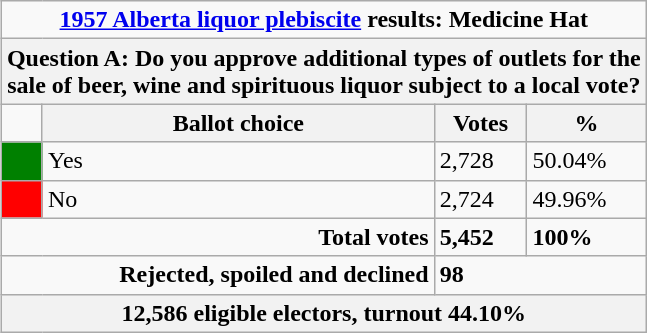<table class="wikitable" align=right>
<tr>
<td colspan=4 align=center><strong><a href='#'>1957 Alberta liquor plebiscite</a> results: Medicine Hat</strong></td>
</tr>
<tr>
<th colspan=4>Question A: Do you approve additional types of outlets for the<br> sale of beer, wine and spirituous liquor subject to a local vote?</th>
</tr>
<tr>
<td style="width: 20px;"></td>
<th>Ballot choice</th>
<th>Votes</th>
<th>%</th>
</tr>
<tr>
<td bgcolor=green></td>
<td>Yes</td>
<td>2,728</td>
<td>50.04%</td>
</tr>
<tr>
<td bgcolor=red></td>
<td>No</td>
<td>2,724</td>
<td>49.96%</td>
</tr>
<tr>
<td align=right colspan=2><strong>Total votes</strong></td>
<td><strong>5,452</strong></td>
<td><strong>100%</strong></td>
</tr>
<tr>
<td align=right colspan=2><strong>Rejected, spoiled and declined</strong></td>
<td colspan=2><strong>98</strong></td>
</tr>
<tr>
<th colspan=4>12,586 eligible electors, turnout 44.10%</th>
</tr>
</table>
